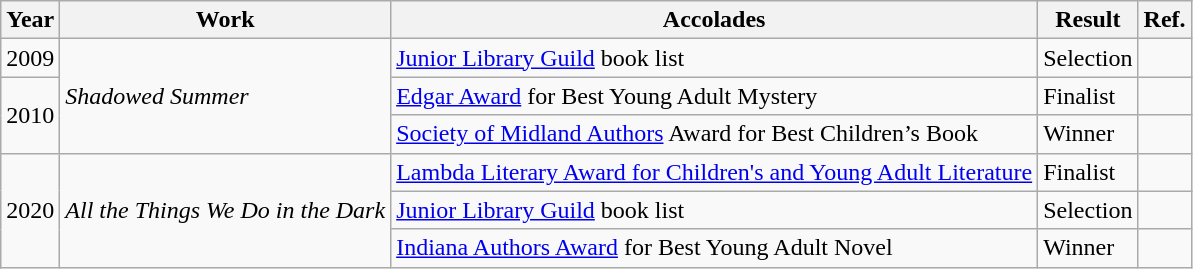<table class="wikitable sortable">
<tr>
<th>Year</th>
<th>Work</th>
<th>Accolades</th>
<th>Result</th>
<th>Ref.</th>
</tr>
<tr>
<td>2009</td>
<td rowspan="3"><em>Shadowed Summer</em></td>
<td><a href='#'>Junior Library Guild</a> book list</td>
<td>Selection</td>
<td></td>
</tr>
<tr>
<td rowspan="2">2010</td>
<td><a href='#'>Edgar Award</a> for Best Young Adult Mystery</td>
<td>Finalist</td>
<td></td>
</tr>
<tr>
<td><a href='#'>Society of Midland Authors</a> Award for Best Children’s Book</td>
<td>Winner</td>
<td></td>
</tr>
<tr>
<td rowspan="3">2020</td>
<td rowspan="3"><em>All the Things We Do in the Dark</em></td>
<td><a href='#'>Lambda Literary Award for Children's and Young Adult Literature</a></td>
<td>Finalist</td>
<td></td>
</tr>
<tr>
<td><a href='#'>Junior Library Guild</a> book list</td>
<td>Selection</td>
<td></td>
</tr>
<tr>
<td><a href='#'>Indiana Authors Award</a> for Best Young Adult Novel</td>
<td>Winner</td>
<td></td>
</tr>
</table>
